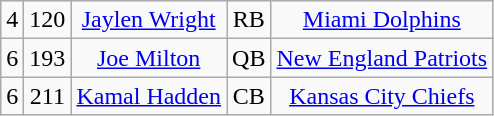<table class="wikitable" style="text-align:center">
<tr>
<td>4</td>
<td>120</td>
<td><a href='#'>Jaylen Wright</a></td>
<td>RB</td>
<td><a href='#'>Miami Dolphins</a></td>
</tr>
<tr>
<td>6</td>
<td>193</td>
<td><a href='#'>Joe Milton</a></td>
<td>QB</td>
<td><a href='#'>New England Patriots</a></td>
</tr>
<tr>
<td>6</td>
<td>211</td>
<td><a href='#'>Kamal Hadden</a></td>
<td>CB</td>
<td><a href='#'>Kansas City Chiefs</a></td>
</tr>
</table>
